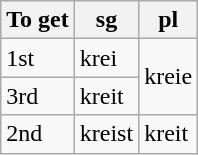<table class="wikitable">
<tr>
<th>To get</th>
<th>sg</th>
<th>pl</th>
</tr>
<tr>
<td>1st</td>
<td>krei</td>
<td rowspan="2">kreie</td>
</tr>
<tr>
<td>3rd</td>
<td>kreit</td>
</tr>
<tr>
<td>2nd</td>
<td>kreist</td>
<td>kreit</td>
</tr>
</table>
